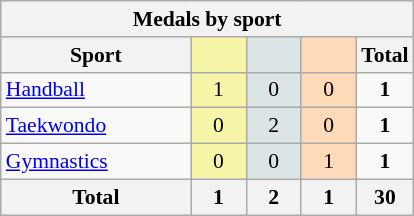<table class="wikitable" style="font-size:90%; text-align:center;">
<tr>
<th colspan=5>Medals by sport</th>
</tr>
<tr>
<th width=120>Sport</th>
<th scope="col" width=30 style="background:#F7F6A8;"></th>
<th scope="col" width=30 style="background:#DCE5E5;"></th>
<th scope="col" width=30 style="background:#FFDAB9;"></th>
<th width=30>Total</th>
</tr>
<tr>
<td align=left><a href='#'>Handball</a></td>
<td style="background:#F7F6A8;">1</td>
<td style="background:#DCE5E5;">0</td>
<td style="background:#FFDAB9;">0</td>
<td><strong>1</strong></td>
</tr>
<tr>
<td align=left><a href='#'>Taekwondo</a></td>
<td style="background:#F7F6A8;">0</td>
<td style="background:#DCE5E5;">2</td>
<td style="background:#FFDAB9;">0</td>
<td><strong>1</strong></td>
</tr>
<tr>
<td align=left><a href='#'>Gymnastics</a></td>
<td style="background:#F7F6A8;">0</td>
<td style="background:#DCE5E5;">0</td>
<td style="background:#FFDAB9;">1</td>
<td><strong>1</strong></td>
</tr>
<tr class="sortbottom">
<th>Total</th>
<th>1</th>
<th>2</th>
<th>1</th>
<th>30</th>
</tr>
</table>
